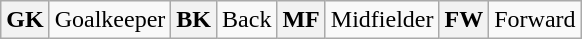<table class="wikitable">
<tr>
<th>GK</th>
<td>Goalkeeper</td>
<th>BK</th>
<td>Back</td>
<th>MF</th>
<td>Midfielder</td>
<th>FW</th>
<td>Forward</td>
</tr>
</table>
